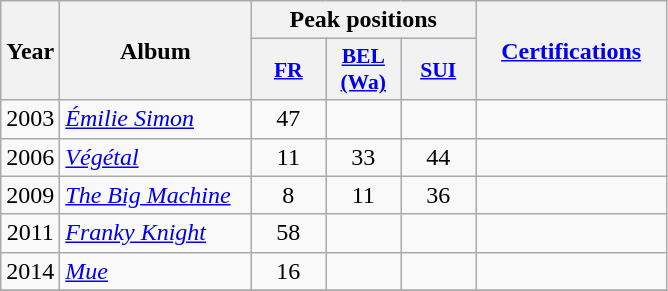<table class="wikitable">
<tr>
<th align="center" rowspan="2" width="10">Year</th>
<th align="center" rowspan="2" width="120">Album</th>
<th align="center" colspan="3" width="30">Peak positions</th>
<th align="center" rowspan="2" width="120"><a href='#'>Certifications</a></th>
</tr>
<tr>
<th scope="col" style="width:3em;font-size:90%;"><a href='#'>FR</a><br></th>
<th scope="col" style="width:3em;font-size:90%;"><a href='#'>BEL <br>(Wa)</a><br></th>
<th scope="col" style="width:3em;font-size:90%;"><a href='#'>SUI</a><br></th>
</tr>
<tr>
<td align="center" rowspan="1">2003</td>
<td><em><a href='#'>Émilie Simon</a></em></td>
<td align="center">47</td>
<td align="center"></td>
<td align="center"></td>
<td align="center"></td>
</tr>
<tr>
<td align="center" rowspan="1">2006</td>
<td><em><a href='#'>Végétal</a></em></td>
<td align="center">11</td>
<td align="center">33</td>
<td align="center">44</td>
<td align="center"></td>
</tr>
<tr>
<td align="center" rowspan="1">2009</td>
<td><em><a href='#'>The Big Machine</a></em></td>
<td align="center">8</td>
<td align="center">11</td>
<td align="center">36</td>
<td align="center"></td>
</tr>
<tr>
<td align="center" rowspan="1">2011</td>
<td><em><a href='#'>Franky Knight</a></em></td>
<td align="center">58</td>
<td align="center"></td>
<td align="center"></td>
<td align="center"></td>
</tr>
<tr>
<td align="center" rowspan="1">2014</td>
<td><em><a href='#'>Mue</a></em></td>
<td align="center">16</td>
<td align="center"></td>
<td align="center"></td>
<td align="center"></td>
</tr>
<tr>
</tr>
</table>
